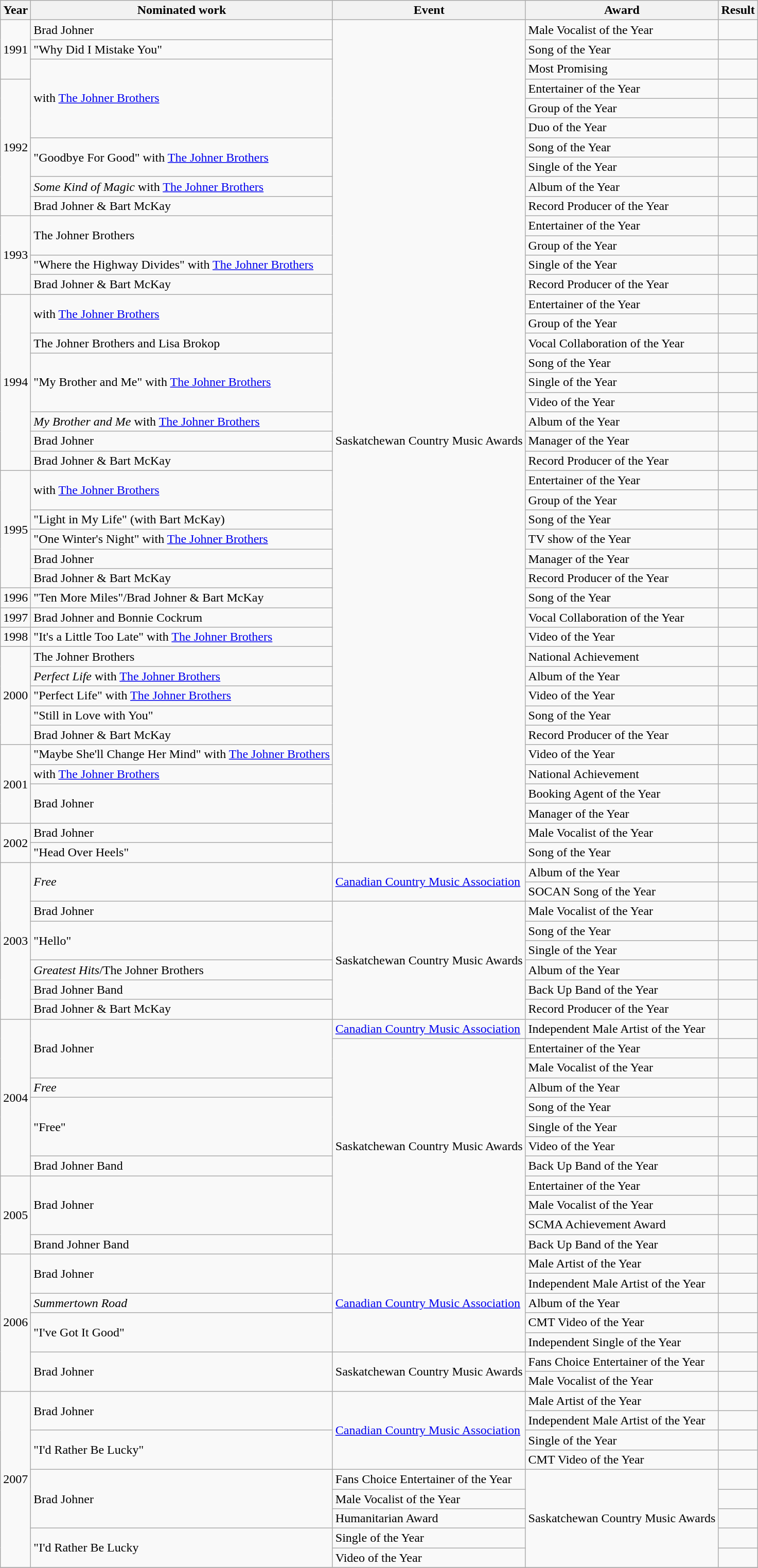<table class="wikitable">
<tr>
<th style="text-align:center;">Year</th>
<th style="text-align:center;">Nominated work</th>
<th style="text-align:center;">Event</th>
<th style="text-align:center;">Award</th>
<th style="text-align:center;">Result</th>
</tr>
<tr>
<td rowspan=3>1991</td>
<td>Brad Johner</td>
<td rowspan=43>Saskatchewan Country Music Awards</td>
<td>Male Vocalist of the Year</td>
<td></td>
</tr>
<tr>
<td>"Why Did I Mistake You"</td>
<td>Song of the Year</td>
<td></td>
</tr>
<tr>
<td rowspan=4>with <a href='#'>The Johner Brothers</a></td>
<td>Most Promising</td>
<td></td>
</tr>
<tr>
<td rowspan=7>1992</td>
<td>Entertainer of the Year</td>
<td></td>
</tr>
<tr>
<td>Group of the Year</td>
<td></td>
</tr>
<tr>
<td>Duo of the Year</td>
<td></td>
</tr>
<tr>
<td rowspan=2>"Goodbye For Good" with <a href='#'>The Johner Brothers</a></td>
<td>Song of the Year</td>
<td></td>
</tr>
<tr>
<td>Single of the Year</td>
<td></td>
</tr>
<tr>
<td><em>Some Kind of Magic</em> with <a href='#'>The Johner Brothers</a></td>
<td>Album of the Year</td>
<td></td>
</tr>
<tr>
<td>Brad Johner & Bart McKay</td>
<td>Record Producer of the Year</td>
<td></td>
</tr>
<tr>
<td rowspan=4>1993</td>
<td rowspan=2>The Johner Brothers</td>
<td>Entertainer of the Year</td>
<td></td>
</tr>
<tr>
<td>Group of the Year</td>
<td></td>
</tr>
<tr>
<td>"Where the Highway Divides" with <a href='#'>The Johner Brothers</a></td>
<td>Single of the Year</td>
<td></td>
</tr>
<tr>
<td>Brad Johner & Bart McKay</td>
<td>Record Producer of the Year</td>
<td></td>
</tr>
<tr>
<td rowspan=9>1994</td>
<td rowspan=2>with <a href='#'>The Johner Brothers</a></td>
<td>Entertainer of the Year</td>
<td></td>
</tr>
<tr>
<td>Group of the Year</td>
<td></td>
</tr>
<tr>
<td>The Johner Brothers and Lisa Brokop</td>
<td>Vocal Collaboration of the Year</td>
<td></td>
</tr>
<tr>
<td rowspan=3>"My Brother and Me" with <a href='#'>The Johner Brothers</a></td>
<td>Song of the Year</td>
<td></td>
</tr>
<tr>
<td>Single of the Year</td>
<td></td>
</tr>
<tr>
<td>Video of the Year</td>
<td></td>
</tr>
<tr>
<td><em>My Brother and Me</em> with <a href='#'>The Johner Brothers</a></td>
<td>Album of the Year</td>
<td></td>
</tr>
<tr>
<td>Brad Johner</td>
<td>Manager of the Year</td>
<td></td>
</tr>
<tr>
<td>Brad Johner & Bart McKay</td>
<td>Record Producer of the Year</td>
<td></td>
</tr>
<tr>
<td rowspan=6>1995</td>
<td rowspan=2>with <a href='#'>The Johner Brothers</a></td>
<td>Entertainer of the Year</td>
<td></td>
</tr>
<tr>
<td>Group of the Year</td>
<td></td>
</tr>
<tr>
<td>"Light in My Life" (with Bart McKay)</td>
<td>Song of the Year</td>
<td></td>
</tr>
<tr>
<td>"One Winter's Night" with <a href='#'>The Johner Brothers</a></td>
<td>TV show of the Year</td>
<td></td>
</tr>
<tr>
<td>Brad Johner</td>
<td>Manager of the Year</td>
<td></td>
</tr>
<tr>
<td>Brad Johner & Bart McKay</td>
<td>Record Producer of the Year</td>
<td></td>
</tr>
<tr>
<td>1996</td>
<td>"Ten More Miles"/Brad Johner & Bart McKay</td>
<td>Song of the Year</td>
<td></td>
</tr>
<tr>
<td>1997</td>
<td>Brad Johner and Bonnie Cockrum</td>
<td>Vocal Collaboration of the Year</td>
<td></td>
</tr>
<tr>
<td>1998</td>
<td>"It's a Little Too Late" with <a href='#'>The Johner Brothers</a></td>
<td>Video of the Year</td>
<td></td>
</tr>
<tr>
<td rowspan=5>2000</td>
<td>The Johner Brothers</td>
<td>National Achievement</td>
<td></td>
</tr>
<tr>
<td><em>Perfect Life</em> with <a href='#'>The Johner Brothers</a></td>
<td>Album of the Year</td>
<td></td>
</tr>
<tr>
<td>"Perfect Life" with <a href='#'>The Johner Brothers</a></td>
<td>Video of the Year</td>
<td></td>
</tr>
<tr>
<td>"Still in Love with You"</td>
<td>Song of the Year</td>
<td></td>
</tr>
<tr>
<td>Brad Johner & Bart McKay</td>
<td>Record Producer of the Year</td>
<td></td>
</tr>
<tr>
<td rowspan=4>2001</td>
<td>"Maybe She'll Change Her Mind" with <a href='#'>The Johner Brothers</a></td>
<td>Video of the Year</td>
<td></td>
</tr>
<tr>
<td>with <a href='#'>The Johner Brothers</a></td>
<td>National Achievement</td>
<td></td>
</tr>
<tr>
<td rowspan=2>Brad Johner</td>
<td>Booking Agent of the Year</td>
<td></td>
</tr>
<tr>
<td>Manager of the Year</td>
<td></td>
</tr>
<tr>
<td rowspan=2>2002</td>
<td>Brad Johner</td>
<td>Male Vocalist of the Year</td>
<td></td>
</tr>
<tr>
<td>"Head Over Heels"</td>
<td>Song of the Year</td>
<td></td>
</tr>
<tr>
<td rowspan=8>2003</td>
<td rowspan=2><em>Free</em></td>
<td rowspan=2><a href='#'>Canadian Country Music Association</a></td>
<td>Album of the Year</td>
<td></td>
</tr>
<tr>
<td>SOCAN Song of the Year</td>
<td></td>
</tr>
<tr>
<td>Brad Johner</td>
<td rowspan=6>Saskatchewan Country Music Awards</td>
<td>Male Vocalist of the Year</td>
<td></td>
</tr>
<tr>
<td rowspan=2>"Hello"</td>
<td>Song of the Year</td>
<td></td>
</tr>
<tr>
<td>Single of the Year</td>
<td></td>
</tr>
<tr>
<td><em>Greatest Hits</em>/The Johner Brothers</td>
<td>Album of the Year</td>
<td></td>
</tr>
<tr>
<td>Brad Johner Band</td>
<td>Back Up Band of the Year</td>
<td></td>
</tr>
<tr>
<td>Brad Johner & Bart McKay</td>
<td>Record Producer of the Year</td>
<td></td>
</tr>
<tr>
<td rowspan=8>2004</td>
<td rowspan=3>Brad Johner</td>
<td><a href='#'>Canadian Country Music Association</a></td>
<td>Independent Male Artist of the Year</td>
<td></td>
</tr>
<tr>
<td rowspan=11>Saskatchewan Country Music Awards</td>
<td>Entertainer of the Year</td>
<td></td>
</tr>
<tr>
<td>Male Vocalist of the Year</td>
<td></td>
</tr>
<tr>
<td><em>Free</em></td>
<td>Album of the Year</td>
<td></td>
</tr>
<tr>
<td rowspan=3>"Free"</td>
<td>Song of the Year</td>
<td></td>
</tr>
<tr>
<td>Single of the Year</td>
<td></td>
</tr>
<tr>
<td>Video of the Year</td>
<td></td>
</tr>
<tr>
<td>Brad Johner Band</td>
<td>Back Up Band of the Year</td>
<td></td>
</tr>
<tr>
<td rowspan=4>2005</td>
<td rowspan=3>Brad Johner</td>
<td>Entertainer of the Year</td>
<td></td>
</tr>
<tr>
<td>Male Vocalist of the Year</td>
<td></td>
</tr>
<tr>
<td>SCMA Achievement Award</td>
<td></td>
</tr>
<tr>
<td>Brand Johner Band</td>
<td>Back Up Band of the Year</td>
<td></td>
</tr>
<tr>
<td rowspan="7">2006</td>
<td rowspan=2>Brad Johner</td>
<td rowspan=5><a href='#'>Canadian Country Music Association</a></td>
<td>Male Artist of the Year</td>
<td></td>
</tr>
<tr>
<td>Independent Male Artist of the Year</td>
<td></td>
</tr>
<tr>
<td><em>Summertown Road</em></td>
<td>Album of the Year</td>
<td></td>
</tr>
<tr>
<td rowspan=2>"I've Got It Good"</td>
<td>CMT Video of the Year</td>
<td></td>
</tr>
<tr>
<td>Independent Single of the Year</td>
<td></td>
</tr>
<tr>
<td rowspan=2>Brad Johner</td>
<td rowspan=2>Saskatchewan Country Music Awards</td>
<td>Fans Choice Entertainer of the Year</td>
<td></td>
</tr>
<tr>
<td>Male Vocalist of the Year</td>
<td></td>
</tr>
<tr>
<td rowspan="9">2007</td>
<td rowspan=2>Brad Johner</td>
<td rowspan=4><a href='#'>Canadian Country Music Association</a></td>
<td>Male Artist of the Year</td>
<td></td>
</tr>
<tr>
<td>Independent Male Artist of the Year</td>
<td></td>
</tr>
<tr>
<td rowspan=2>"I'd Rather Be Lucky"</td>
<td>Single of the Year</td>
<td></td>
</tr>
<tr>
<td>CMT Video of the Year</td>
<td></td>
</tr>
<tr>
<td rowspan=3>Brad Johner</td>
<td>Fans Choice Entertainer of the Year</td>
<td rowspan=5>Saskatchewan Country Music Awards</td>
<td></td>
</tr>
<tr>
<td>Male Vocalist of the Year</td>
<td></td>
</tr>
<tr>
<td>Humanitarian Award</td>
<td></td>
</tr>
<tr>
<td rowspan=2>"I'd Rather Be Lucky</td>
<td>Single of the Year</td>
<td></td>
</tr>
<tr>
<td>Video of the Year</td>
<td></td>
</tr>
<tr>
</tr>
</table>
